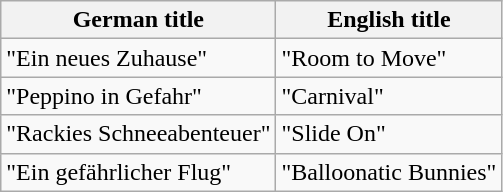<table class="wikitable" border="1">
<tr>
<th>German title</th>
<th>English title</th>
</tr>
<tr>
<td>"Ein neues Zuhause"</td>
<td>"Room to Move"</td>
</tr>
<tr>
<td>"Peppino in Gefahr"</td>
<td>"Carnival"</td>
</tr>
<tr>
<td>"Rackies Schneeabenteuer"</td>
<td>"Slide On"</td>
</tr>
<tr>
<td>"Ein gefährlicher Flug"</td>
<td>"Balloonatic Bunnies"</td>
</tr>
</table>
